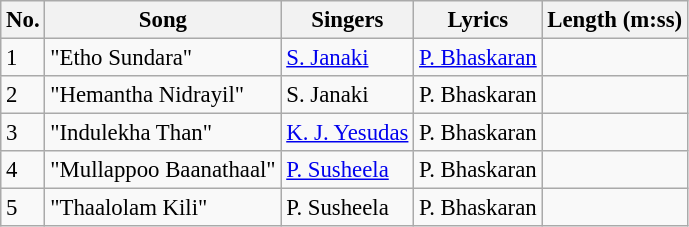<table class="wikitable" style="font-size:95%;">
<tr>
<th>No.</th>
<th>Song</th>
<th>Singers</th>
<th>Lyrics</th>
<th>Length (m:ss)</th>
</tr>
<tr>
<td>1</td>
<td>"Etho Sundara"</td>
<td><a href='#'>S. Janaki</a></td>
<td><a href='#'>P. Bhaskaran</a></td>
<td></td>
</tr>
<tr>
<td>2</td>
<td>"Hemantha Nidrayil"</td>
<td>S. Janaki</td>
<td>P. Bhaskaran</td>
<td></td>
</tr>
<tr>
<td>3</td>
<td>"Indulekha Than"</td>
<td><a href='#'>K. J. Yesudas</a></td>
<td>P. Bhaskaran</td>
<td></td>
</tr>
<tr>
<td>4</td>
<td>"Mullappoo Baanathaal"</td>
<td><a href='#'>P. Susheela</a></td>
<td>P. Bhaskaran</td>
<td></td>
</tr>
<tr>
<td>5</td>
<td>"Thaalolam Kili"</td>
<td>P. Susheela</td>
<td>P. Bhaskaran</td>
<td></td>
</tr>
</table>
